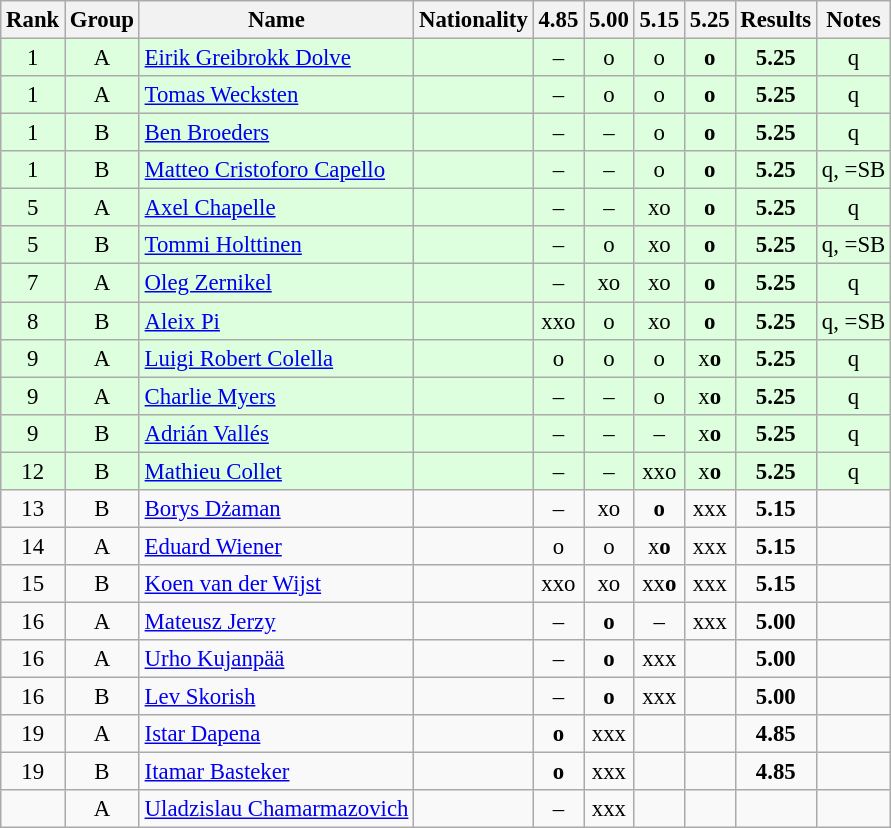<table class="wikitable sortable" style="text-align:center;font-size:95%">
<tr>
<th>Rank</th>
<th>Group</th>
<th>Name</th>
<th>Nationality</th>
<th>4.85</th>
<th>5.00</th>
<th>5.15</th>
<th>5.25</th>
<th>Results</th>
<th>Notes</th>
</tr>
<tr bgcolor=ddffdd>
<td>1</td>
<td>A</td>
<td align=left><a href='#'>Eirik Greibrokk Dolve</a></td>
<td align=left></td>
<td>–</td>
<td>o</td>
<td>o</td>
<td><strong>o</strong></td>
<td><strong>5.25</strong></td>
<td>q</td>
</tr>
<tr bgcolor=ddffdd>
<td>1</td>
<td>A</td>
<td align=left><a href='#'>Tomas Wecksten</a></td>
<td align=left></td>
<td>–</td>
<td>o</td>
<td>o</td>
<td><strong>o</strong></td>
<td><strong>5.25</strong></td>
<td>q</td>
</tr>
<tr bgcolor=ddffdd>
<td>1</td>
<td>B</td>
<td align=left><a href='#'>Ben Broeders</a></td>
<td align=left></td>
<td>–</td>
<td>–</td>
<td>o</td>
<td><strong>o</strong></td>
<td><strong>5.25</strong></td>
<td>q</td>
</tr>
<tr bgcolor=ddffdd>
<td>1</td>
<td>B</td>
<td align=left><a href='#'>Matteo Cristoforo Capello</a></td>
<td align=left></td>
<td>–</td>
<td>–</td>
<td>o</td>
<td><strong>o</strong></td>
<td><strong>5.25</strong></td>
<td>q, =SB</td>
</tr>
<tr bgcolor=ddffdd>
<td>5</td>
<td>A</td>
<td align=left><a href='#'>Axel Chapelle</a></td>
<td align=left></td>
<td>–</td>
<td>–</td>
<td>xo</td>
<td><strong>o</strong></td>
<td><strong>5.25</strong></td>
<td>q</td>
</tr>
<tr bgcolor=ddffdd>
<td>5</td>
<td>B</td>
<td align=left><a href='#'>Tommi Holttinen</a></td>
<td align=left></td>
<td>–</td>
<td>o</td>
<td>xo</td>
<td><strong>o</strong></td>
<td><strong>5.25</strong></td>
<td>q, =SB</td>
</tr>
<tr bgcolor=ddffdd>
<td>7</td>
<td>A</td>
<td align=left><a href='#'>Oleg Zernikel</a></td>
<td align=left></td>
<td>–</td>
<td>xo</td>
<td>xo</td>
<td><strong>o</strong></td>
<td><strong>5.25</strong></td>
<td>q</td>
</tr>
<tr bgcolor=ddffdd>
<td>8</td>
<td>B</td>
<td align=left><a href='#'>Aleix Pi</a></td>
<td align=left></td>
<td>xxo</td>
<td>o</td>
<td>xo</td>
<td><strong>o</strong></td>
<td><strong>5.25</strong></td>
<td>q, =SB</td>
</tr>
<tr bgcolor=ddffdd>
<td>9</td>
<td>A</td>
<td align=left><a href='#'>Luigi Robert Colella</a></td>
<td align=left></td>
<td>o</td>
<td>o</td>
<td>o</td>
<td>x<strong>o</strong></td>
<td><strong>5.25</strong></td>
<td>q</td>
</tr>
<tr bgcolor=ddffdd>
<td>9</td>
<td>A</td>
<td align=left><a href='#'>Charlie Myers</a></td>
<td align=left></td>
<td>–</td>
<td>–</td>
<td>o</td>
<td>x<strong>o</strong></td>
<td><strong>5.25</strong></td>
<td>q</td>
</tr>
<tr bgcolor=ddffdd>
<td>9</td>
<td>B</td>
<td align=left><a href='#'>Adrián Vallés</a></td>
<td align=left></td>
<td>–</td>
<td>–</td>
<td>–</td>
<td>x<strong>o</strong></td>
<td><strong>5.25</strong></td>
<td>q</td>
</tr>
<tr bgcolor=ddffdd>
<td>12</td>
<td>B</td>
<td align=left><a href='#'>Mathieu Collet</a></td>
<td align=left></td>
<td>–</td>
<td>–</td>
<td>xxo</td>
<td>x<strong>o</strong></td>
<td><strong>5.25</strong></td>
<td>q</td>
</tr>
<tr>
<td>13</td>
<td>B</td>
<td align=left><a href='#'>Borys Dżaman</a></td>
<td align=left></td>
<td>–</td>
<td>xo</td>
<td><strong>o</strong></td>
<td>xxx</td>
<td><strong>5.15</strong></td>
<td></td>
</tr>
<tr>
<td>14</td>
<td>A</td>
<td align=left><a href='#'>Eduard Wiener</a></td>
<td align=left></td>
<td>o</td>
<td>o</td>
<td>x<strong>o</strong></td>
<td>xxx</td>
<td><strong>5.15</strong></td>
<td></td>
</tr>
<tr>
<td>15</td>
<td>B</td>
<td align=left><a href='#'>Koen van der Wijst</a></td>
<td align=left></td>
<td>xxo</td>
<td>xo</td>
<td>xx<strong>o</strong></td>
<td>xxx</td>
<td><strong>5.15</strong></td>
<td></td>
</tr>
<tr>
<td>16</td>
<td>A</td>
<td align=left><a href='#'>Mateusz Jerzy</a></td>
<td align=left></td>
<td>–</td>
<td><strong>o</strong></td>
<td>–</td>
<td>xxx</td>
<td><strong>5.00</strong></td>
<td></td>
</tr>
<tr>
<td>16</td>
<td>A</td>
<td align=left><a href='#'>Urho Kujanpää</a></td>
<td align=left></td>
<td>–</td>
<td><strong>o</strong></td>
<td>xxx</td>
<td></td>
<td><strong>5.00</strong></td>
<td></td>
</tr>
<tr>
<td>16</td>
<td>B</td>
<td align=left><a href='#'>Lev Skorish</a></td>
<td align=left></td>
<td>–</td>
<td><strong>o</strong></td>
<td>xxx</td>
<td></td>
<td><strong>5.00</strong></td>
<td></td>
</tr>
<tr>
<td>19</td>
<td>A</td>
<td align=left><a href='#'>Istar Dapena</a></td>
<td align=left></td>
<td><strong>o</strong></td>
<td>xxx</td>
<td></td>
<td></td>
<td><strong>4.85</strong></td>
<td></td>
</tr>
<tr>
<td>19</td>
<td>B</td>
<td align=left><a href='#'>Itamar Basteker</a></td>
<td align=left></td>
<td><strong>o</strong></td>
<td>xxx</td>
<td></td>
<td></td>
<td><strong>4.85</strong></td>
<td></td>
</tr>
<tr>
<td></td>
<td>A</td>
<td align=left><a href='#'>Uladzislau Chamarmazovich</a></td>
<td align=left></td>
<td>–</td>
<td>xxx</td>
<td></td>
<td></td>
<td><strong></strong></td>
<td></td>
</tr>
</table>
